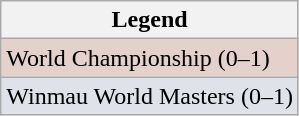<table class="wikitable">
<tr>
<th>Legend</th>
</tr>
<tr style="background:#e5d1cb;">
<td>World Championship (0–1)</td>
</tr>
<tr style="background:#dfe2e9;">
<td>Winmau World Masters (0–1)</td>
</tr>
</table>
